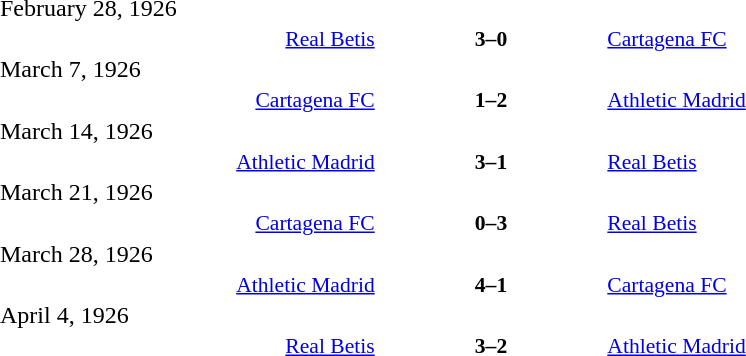<table width=100% cellspacing=1>
<tr>
<th width=20%></th>
<th width=12%></th>
<th width=20%></th>
<th></th>
</tr>
<tr>
<td>February 28, 1926</td>
</tr>
<tr style=font-size:90%>
<td align=right><a href='#'>Real Betis</a></td>
<td align=center><strong>3–0</strong></td>
<td align=left><a href='#'>Cartagena FC</a></td>
</tr>
<tr>
<td>March 7, 1926</td>
</tr>
<tr style=font-size:90%>
<td align=right><a href='#'>Cartagena FC</a></td>
<td align=center><strong>1–2</strong></td>
<td align=left><a href='#'>Athletic Madrid</a></td>
</tr>
<tr>
<td>March 14, 1926</td>
</tr>
<tr style=font-size:90%>
<td align=right><a href='#'>Athletic Madrid</a></td>
<td align=center><strong>3–1</strong></td>
<td align=left><a href='#'>Real Betis</a></td>
</tr>
<tr>
<td>March 21, 1926</td>
</tr>
<tr style=font-size:90%>
<td align=right><a href='#'>Cartagena FC</a></td>
<td align=center><strong>0–3</strong></td>
<td align=left><a href='#'>Real Betis</a></td>
</tr>
<tr>
<td>March 28, 1926</td>
</tr>
<tr style=font-size:90%>
<td align=right><a href='#'>Athletic Madrid</a></td>
<td align=center><strong>4–1</strong></td>
<td align=left><a href='#'>Cartagena FC</a></td>
</tr>
<tr>
<td>April 4, 1926</td>
</tr>
<tr style=font-size:90%>
<td align=right><a href='#'>Real Betis</a></td>
<td align=center><strong>3–2</strong></td>
<td align=left><a href='#'>Athletic Madrid</a></td>
</tr>
</table>
